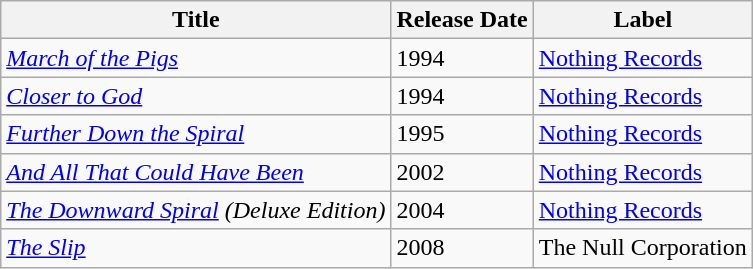<table class="wikitable">
<tr>
<th>Title</th>
<th>Release Date</th>
<th>Label</th>
</tr>
<tr>
<td><em><a href='#'>March of the Pigs</a></em></td>
<td>1994</td>
<td><a href='#'>Nothing Records</a></td>
</tr>
<tr>
<td><em><a href='#'>Closer to God</a></em></td>
<td>1994</td>
<td><a href='#'>Nothing Records</a></td>
</tr>
<tr>
<td><em><a href='#'>Further Down the Spiral</a></em></td>
<td>1995</td>
<td><a href='#'>Nothing Records</a></td>
</tr>
<tr>
<td><em><a href='#'>And All That Could Have Been</a></em></td>
<td>2002</td>
<td><a href='#'>Nothing Records</a></td>
</tr>
<tr>
<td><em><a href='#'>The Downward Spiral</a> (Deluxe Edition)</em></td>
<td>2004</td>
<td><a href='#'>Nothing Records</a></td>
</tr>
<tr>
<td><em><a href='#'>The Slip</a> </em></td>
<td>2008</td>
<td>The Null Corporation</td>
</tr>
</table>
